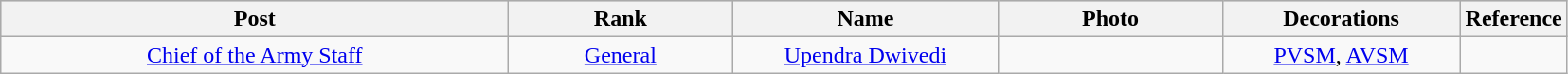<table class="wikitable" style="text-align:center">
<tr style="background:#cccccc">
<th scope="col" style="width: 350px;">Post</th>
<th scope="col" style="width: 150px;">Rank</th>
<th scope="col" style="width: 180px;">Name</th>
<th scope="col" style="width: 150px;">Photo</th>
<th scope="col" style="width: 160px;">Decorations</th>
<th scope="col" style="width: 5px;">Reference</th>
</tr>
<tr>
<td><a href='#'>Chief of the Army Staff</a></td>
<td><a href='#'>General</a></td>
<td><a href='#'>Upendra Dwivedi</a></td>
<td></td>
<td><a href='#'>PVSM</a>, <a href='#'>AVSM</a></td>
<td></td>
</tr>
</table>
